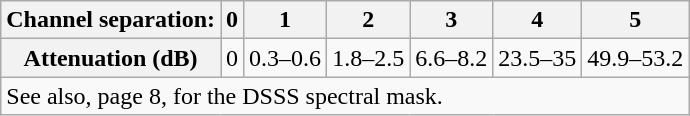<table class="wikitable">
<tr>
<th>Channel separation:</th>
<th>0</th>
<th>1</th>
<th>2</th>
<th>3</th>
<th>4</th>
<th>5</th>
</tr>
<tr>
<th>Attenuation (dB)</th>
<td>0</td>
<td>0.3–0.6</td>
<td>1.8–2.5</td>
<td>6.6–8.2</td>
<td>23.5–35</td>
<td>49.9–53.2</td>
</tr>
<tr>
<td colspan=7>See also, page 8, for the DSSS spectral mask.</td>
</tr>
</table>
